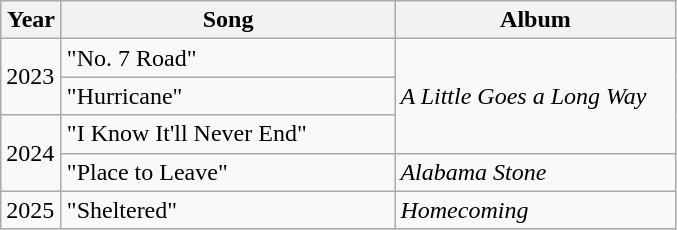<table class="wikitable">
<tr>
<th width="33">Year</th>
<th width="215">Song</th>
<th width="180">Album</th>
</tr>
<tr>
<td rowspan="2">2023</td>
<td>"No. 7 Road"</td>
<td rowspan="3"><em>A Little Goes a Long Way</em></td>
</tr>
<tr>
<td>"Hurricane"</td>
</tr>
<tr>
<td rowspan="2">2024</td>
<td>"I Know It'll Never End"</td>
</tr>
<tr>
<td>"Place to Leave"</td>
<td><em>Alabama Stone</em></td>
</tr>
<tr>
<td rowspan=>2025</td>
<td>"Sheltered"</td>
<td><em>Homecoming</em></td>
</tr>
</table>
